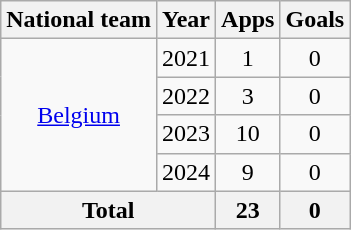<table class="wikitable" style="text-align: center;">
<tr>
<th>National team</th>
<th>Year</th>
<th>Apps</th>
<th>Goals</th>
</tr>
<tr>
<td rowspan="4"><a href='#'>Belgium</a></td>
<td>2021</td>
<td>1</td>
<td>0</td>
</tr>
<tr>
<td>2022</td>
<td>3</td>
<td>0</td>
</tr>
<tr>
<td>2023</td>
<td>10</td>
<td>0</td>
</tr>
<tr>
<td>2024</td>
<td>9</td>
<td>0</td>
</tr>
<tr>
<th colspan="2">Total</th>
<th>23</th>
<th>0</th>
</tr>
</table>
